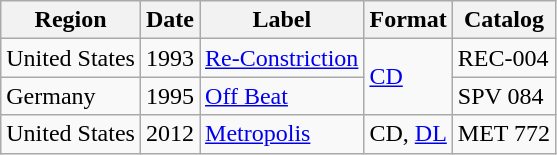<table class="wikitable">
<tr>
<th>Region</th>
<th>Date</th>
<th>Label</th>
<th>Format</th>
<th>Catalog</th>
</tr>
<tr>
<td>United States</td>
<td>1993</td>
<td><a href='#'>Re-Constriction</a></td>
<td rowspan="2"><a href='#'>CD</a></td>
<td>REC-004</td>
</tr>
<tr>
<td>Germany</td>
<td>1995</td>
<td><a href='#'>Off Beat</a></td>
<td>SPV 084</td>
</tr>
<tr>
<td>United States</td>
<td>2012</td>
<td><a href='#'>Metropolis</a></td>
<td>CD, <a href='#'>DL</a></td>
<td>MET 772</td>
</tr>
</table>
